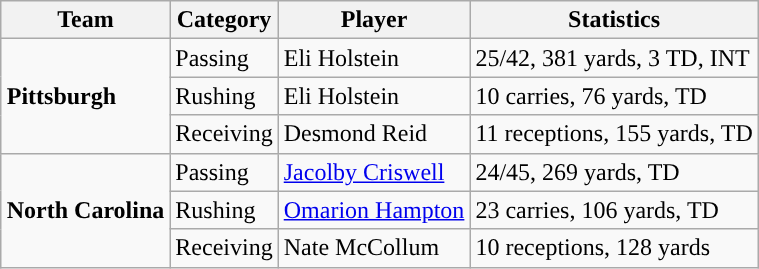<table class="wikitable" style="float: right;">
<tr>
<th>Team</th>
<th>Category</th>
<th>Player</th>
<th>Statistics</th>
</tr>
<tr>
<td rowspan=3><strong>Pittsburgh</strong></td>
<td>Passing</td>
<td>Eli Holstein</td>
<td>25/42, 381 yards, 3 TD, INT</td>
</tr>
<tr>
<td>Rushing</td>
<td>Eli Holstein</td>
<td>10 carries, 76 yards, TD</td>
</tr>
<tr>
<td>Receiving</td>
<td>Desmond Reid</td>
<td>11 receptions, 155 yards, TD</td>
</tr>
<tr>
<td rowspan=3><strong>North Carolina</strong></td>
<td>Passing</td>
<td><a href='#'>Jacolby Criswell</a></td>
<td>24/45, 269 yards, TD</td>
</tr>
<tr>
<td>Rushing</td>
<td><a href='#'>Omarion Hampton</a></td>
<td>23 carries, 106 yards, TD</td>
</tr>
<tr>
<td>Receiving</td>
<td>Nate McCollum</td>
<td>10 receptions, 128 yards</td>
</tr>
</table>
